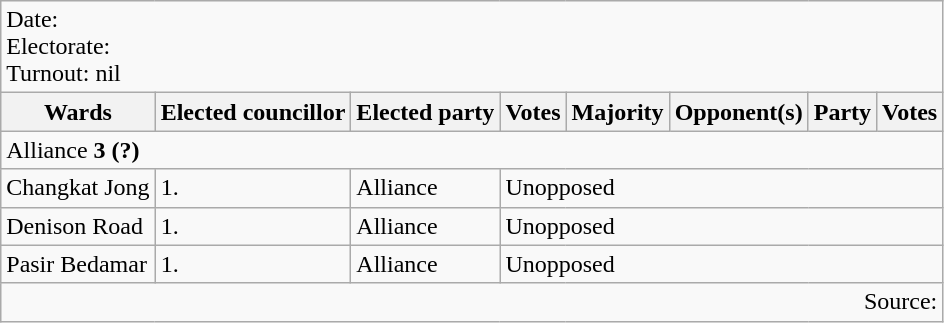<table class=wikitable>
<tr>
<td colspan=8>Date: <br>Electorate: <br>Turnout: nil</td>
</tr>
<tr>
<th>Wards</th>
<th>Elected councillor</th>
<th>Elected party</th>
<th>Votes</th>
<th>Majority</th>
<th>Opponent(s)</th>
<th>Party</th>
<th>Votes</th>
</tr>
<tr>
<td colspan=8>Alliance <strong>3 (?)</strong> </td>
</tr>
<tr>
<td>Changkat Jong</td>
<td>1.</td>
<td>Alliance</td>
<td colspan=5>Unopposed</td>
</tr>
<tr>
<td>Denison Road</td>
<td>1.</td>
<td>Alliance</td>
<td colspan=5>Unopposed</td>
</tr>
<tr>
<td>Pasir Bedamar</td>
<td>1.</td>
<td>Alliance</td>
<td colspan=5>Unopposed</td>
</tr>
<tr>
<td colspan="8" style="text-align:right;">Source: </td>
</tr>
</table>
